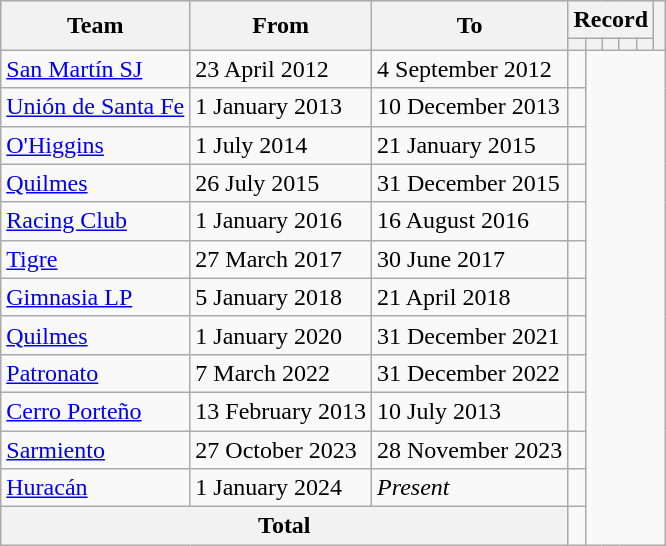<table class=wikitable style="text-align: center">
<tr>
<th rowspan=2>Team</th>
<th rowspan=2>From</th>
<th rowspan=2>To</th>
<th colspan=5>Record</th>
<th rowspan=2></th>
</tr>
<tr>
<th></th>
<th></th>
<th></th>
<th></th>
<th></th>
</tr>
<tr>
<td align=left><a href='#'>San Martín SJ</a></td>
<td align=left>23 April 2012</td>
<td align=left>4 September 2012<br></td>
<td></td>
</tr>
<tr>
<td align=left><a href='#'>Unión de Santa Fe</a></td>
<td align=left>1 January 2013</td>
<td align=left>10 December 2013<br></td>
<td></td>
</tr>
<tr>
<td align=left><a href='#'>O'Higgins</a></td>
<td align=left>1 July 2014</td>
<td align=left>21 January 2015<br></td>
<td></td>
</tr>
<tr>
<td align=left><a href='#'>Quilmes</a></td>
<td align=left>26 July 2015</td>
<td align=left>31 December 2015<br></td>
<td></td>
</tr>
<tr>
<td align=left><a href='#'>Racing Club</a></td>
<td align=left>1 January 2016</td>
<td align=left>16 August 2016<br></td>
<td></td>
</tr>
<tr>
<td align=left><a href='#'>Tigre</a></td>
<td align=left>27 March 2017</td>
<td align=left>30 June 2017<br></td>
<td></td>
</tr>
<tr>
<td align=left><a href='#'>Gimnasia LP</a></td>
<td align=left>5 January 2018</td>
<td align=left>21 April 2018<br></td>
<td></td>
</tr>
<tr>
<td align=left><a href='#'>Quilmes</a></td>
<td align=left>1 January 2020</td>
<td align=left>31 December 2021<br></td>
<td></td>
</tr>
<tr>
<td align=left><a href='#'>Patronato</a></td>
<td align=left>7 March 2022</td>
<td align=left>31 December 2022<br></td>
<td></td>
</tr>
<tr>
<td align=left><a href='#'>Cerro Porteño</a></td>
<td align=left>13 February 2013</td>
<td align=left>10 July 2013<br></td>
<td></td>
</tr>
<tr>
<td align=left><a href='#'>Sarmiento</a></td>
<td align=left>27 October 2023</td>
<td align=left>28 November 2023<br></td>
<td></td>
</tr>
<tr>
<td align=left><a href='#'>Huracán</a></td>
<td align=left>1 January 2024</td>
<td align=left><em>Present</em><br></td>
<td></td>
</tr>
<tr>
<th Colspan="3">Total<br></th>
<td></td>
</tr>
</table>
